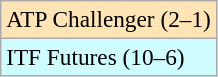<table class=wikitable style=font-size:97%>
<tr bgcolor=moccasin>
<td>ATP Challenger (2–1)</td>
</tr>
<tr bgcolor=cffcff>
<td>ITF Futures (10–6)</td>
</tr>
</table>
